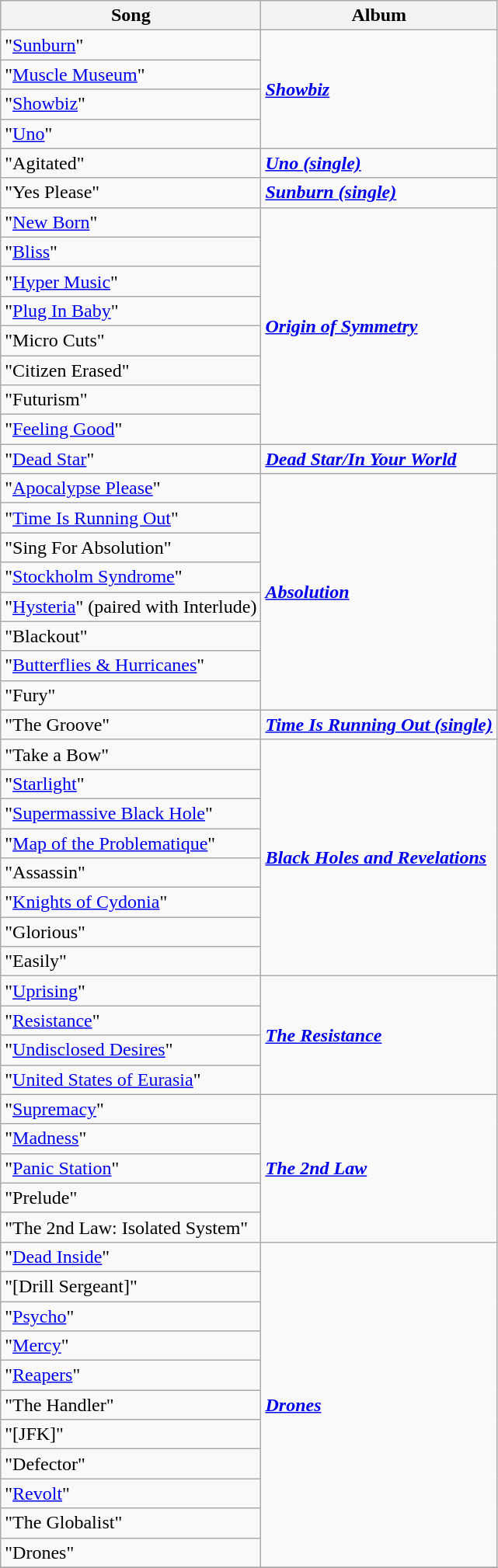<table class="wikitable sortable">
<tr>
<th>Song</th>
<th>Album</th>
</tr>
<tr>
<td>"<a href='#'>Sunburn</a>"</td>
<td rowspan="4"><strong><em><a href='#'>Showbiz</a></em></strong></td>
</tr>
<tr>
<td>"<a href='#'>Muscle Museum</a>"</td>
</tr>
<tr>
<td>"<a href='#'>Showbiz</a>"</td>
</tr>
<tr>
<td>"<a href='#'>Uno</a>"</td>
</tr>
<tr>
<td>"Agitated"</td>
<td><strong><em><a href='#'>Uno (single)</a></em></strong></td>
</tr>
<tr>
<td>"Yes Please"</td>
<td><strong><em><a href='#'>Sunburn (single)</a></em></strong></td>
</tr>
<tr>
<td>"<a href='#'>New Born</a>"</td>
<td rowspan="8"><strong><em><a href='#'>Origin of Symmetry</a></em></strong></td>
</tr>
<tr>
<td>"<a href='#'>Bliss</a>"</td>
</tr>
<tr>
<td>"<a href='#'>Hyper Music</a>"</td>
</tr>
<tr>
<td>"<a href='#'>Plug In Baby</a>"</td>
</tr>
<tr>
<td>"Micro Cuts"</td>
</tr>
<tr>
<td>"Citizen Erased"</td>
</tr>
<tr>
<td>"Futurism"</td>
</tr>
<tr>
<td>"<a href='#'>Feeling Good</a>"</td>
</tr>
<tr>
<td>"<a href='#'>Dead Star</a>"</td>
<td><strong><em><a href='#'>Dead Star/In Your World</a></em></strong></td>
</tr>
<tr>
<td>"<a href='#'>Apocalypse Please</a>"</td>
<td rowspan="8"><strong><em><a href='#'>Absolution</a></em></strong></td>
</tr>
<tr>
<td>"<a href='#'>Time Is Running Out</a>"</td>
</tr>
<tr>
<td>"Sing For Absolution"</td>
</tr>
<tr>
<td>"<a href='#'>Stockholm Syndrome</a>"</td>
</tr>
<tr>
<td>"<a href='#'>Hysteria</a>" (paired with Interlude)</td>
</tr>
<tr>
<td>"Blackout"</td>
</tr>
<tr>
<td>"<a href='#'>Butterflies & Hurricanes</a>"</td>
</tr>
<tr>
<td>"Fury"</td>
</tr>
<tr>
<td>"The Groove"</td>
<td><strong><em><a href='#'>Time Is Running Out (single)</a></em></strong></td>
</tr>
<tr>
<td>"Take a Bow"</td>
<td rowspan="8"><strong><em><a href='#'>Black Holes and Revelations</a></em></strong></td>
</tr>
<tr>
<td>"<a href='#'>Starlight</a>"</td>
</tr>
<tr>
<td>"<a href='#'>Supermassive Black Hole</a>"</td>
</tr>
<tr>
<td>"<a href='#'>Map of the Problematique</a>"</td>
</tr>
<tr>
<td>"Assassin"</td>
</tr>
<tr>
<td>"<a href='#'>Knights of Cydonia</a>"</td>
</tr>
<tr>
<td>"Glorious"</td>
</tr>
<tr>
<td>"Easily"</td>
</tr>
<tr>
<td>"<a href='#'>Uprising</a>"</td>
<td rowspan="4"><strong><em><a href='#'>The Resistance</a></em></strong></td>
</tr>
<tr>
<td>"<a href='#'>Resistance</a>"</td>
</tr>
<tr>
<td>"<a href='#'>Undisclosed Desires</a>"</td>
</tr>
<tr>
<td>"<a href='#'>United States of Eurasia</a>"</td>
</tr>
<tr>
<td>"<a href='#'>Supremacy</a>"</td>
<td rowspan="5"><strong><em><a href='#'>The 2nd Law</a></em></strong></td>
</tr>
<tr>
<td>"<a href='#'>Madness</a>"</td>
</tr>
<tr>
<td>"<a href='#'>Panic Station</a>"</td>
</tr>
<tr>
<td>"Prelude"</td>
</tr>
<tr>
<td>"The 2nd Law: Isolated System"</td>
</tr>
<tr>
<td>"<a href='#'>Dead Inside</a>"</td>
<td rowspan="11"><strong><em><a href='#'>Drones</a></em></strong></td>
</tr>
<tr>
<td>"[Drill Sergeant]"</td>
</tr>
<tr>
<td>"<a href='#'>Psycho</a>"</td>
</tr>
<tr>
<td>"<a href='#'>Mercy</a>"</td>
</tr>
<tr>
<td>"<a href='#'>Reapers</a>"</td>
</tr>
<tr>
<td>"The Handler"</td>
</tr>
<tr>
<td>"[JFK]"</td>
</tr>
<tr>
<td>"Defector"</td>
</tr>
<tr>
<td>"<a href='#'>Revolt</a>"</td>
</tr>
<tr>
<td>"The Globalist"</td>
</tr>
<tr>
<td>"Drones"</td>
</tr>
<tr>
</tr>
</table>
